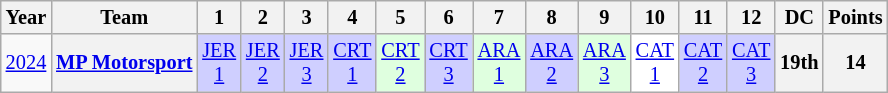<table class="wikitable" style="text-align:center; font-size:85%">
<tr>
<th>Year</th>
<th>Team</th>
<th>1</th>
<th>2</th>
<th>3</th>
<th>4</th>
<th>5</th>
<th>6</th>
<th>7</th>
<th>8</th>
<th>9</th>
<th>10</th>
<th>11</th>
<th>12</th>
<th>DC</th>
<th>Points</th>
</tr>
<tr>
<td><a href='#'>2024</a></td>
<th><a href='#'>MP Motorsport</a></th>
<td style="background:#CFCFFF;"><a href='#'>JER<br>1</a><br></td>
<td style="background:#CFCFFF;"><a href='#'>JER<br>2</a><br></td>
<td style="background:#CFCFFF;"><a href='#'>JER<br>3</a><br></td>
<td style="background:#CFCFFF;"><a href='#'>CRT<br>1</a><br></td>
<td style="background:#DFFFDF;"><a href='#'>CRT<br>2</a><br></td>
<td style="background:#CFCFFF;"><a href='#'>CRT<br>3</a><br></td>
<td style="background:#DFFFDF;"><a href='#'>ARA<br>1</a><br></td>
<td style="background:#CFCFFF;"><a href='#'>ARA<br>2</a><br></td>
<td style="background:#DFFFDF;"><a href='#'>ARA<br>3</a><br></td>
<td style="background:#FFFFFF;"><a href='#'>CAT<br>1</a><br></td>
<td style="background:#CFCFFF;"><a href='#'>CAT<br>2</a><br></td>
<td style="background:#CFCFFF;"><a href='#'>CAT<br>3</a><br></td>
<th style="background:#;">19th</th>
<th style="background:#;">14</th>
</tr>
</table>
